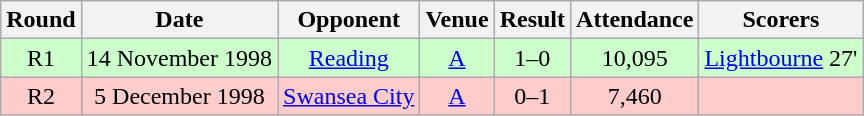<table class="wikitable" style="font-size:100%; text-align:center">
<tr>
<th>Round</th>
<th>Date</th>
<th>Opponent</th>
<th>Venue</th>
<th>Result</th>
<th>Attendance</th>
<th>Scorers</th>
</tr>
<tr style="background: #CCFFCC;">
<td>R1</td>
<td>14 November 1998</td>
<td><a href='#'>Reading</a></td>
<td><a href='#'>A</a></td>
<td>1–0</td>
<td>10,095</td>
<td><a href='#'>Lightbourne</a> 27'</td>
</tr>
<tr style="background: #FFCCCC;">
<td>R2</td>
<td>5 December 1998</td>
<td><a href='#'>Swansea City</a></td>
<td><a href='#'>A</a></td>
<td>0–1</td>
<td>7,460</td>
<td></td>
</tr>
</table>
